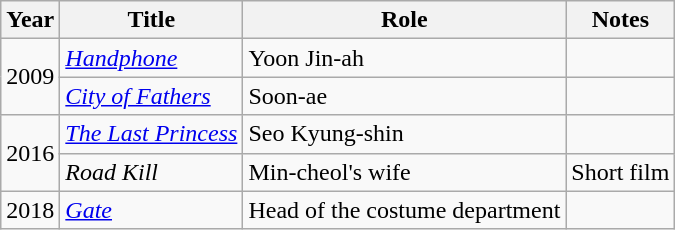<table class="wikitable sortable">
<tr>
<th>Year</th>
<th>Title</th>
<th>Role</th>
<th>Notes</th>
</tr>
<tr>
<td rowspan=2>2009</td>
<td><em><a href='#'>Handphone</a></em></td>
<td>Yoon Jin-ah</td>
<td></td>
</tr>
<tr>
<td><em><a href='#'>City of Fathers</a></em></td>
<td>Soon-ae</td>
<td></td>
</tr>
<tr>
<td rowspan=2>2016</td>
<td><em><a href='#'>The Last Princess</a></em></td>
<td>Seo Kyung-shin</td>
<td></td>
</tr>
<tr>
<td><em>Road Kill</em></td>
<td>Min-cheol's wife</td>
<td>Short film</td>
</tr>
<tr>
<td>2018</td>
<td><em><a href='#'>Gate</a></em></td>
<td>Head of the costume department</td>
<td></td>
</tr>
</table>
